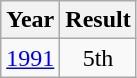<table class="wikitable" style="text-align:center">
<tr>
<th>Year</th>
<th>Result</th>
</tr>
<tr>
<td><a href='#'>1991</a></td>
<td>5th</td>
</tr>
</table>
